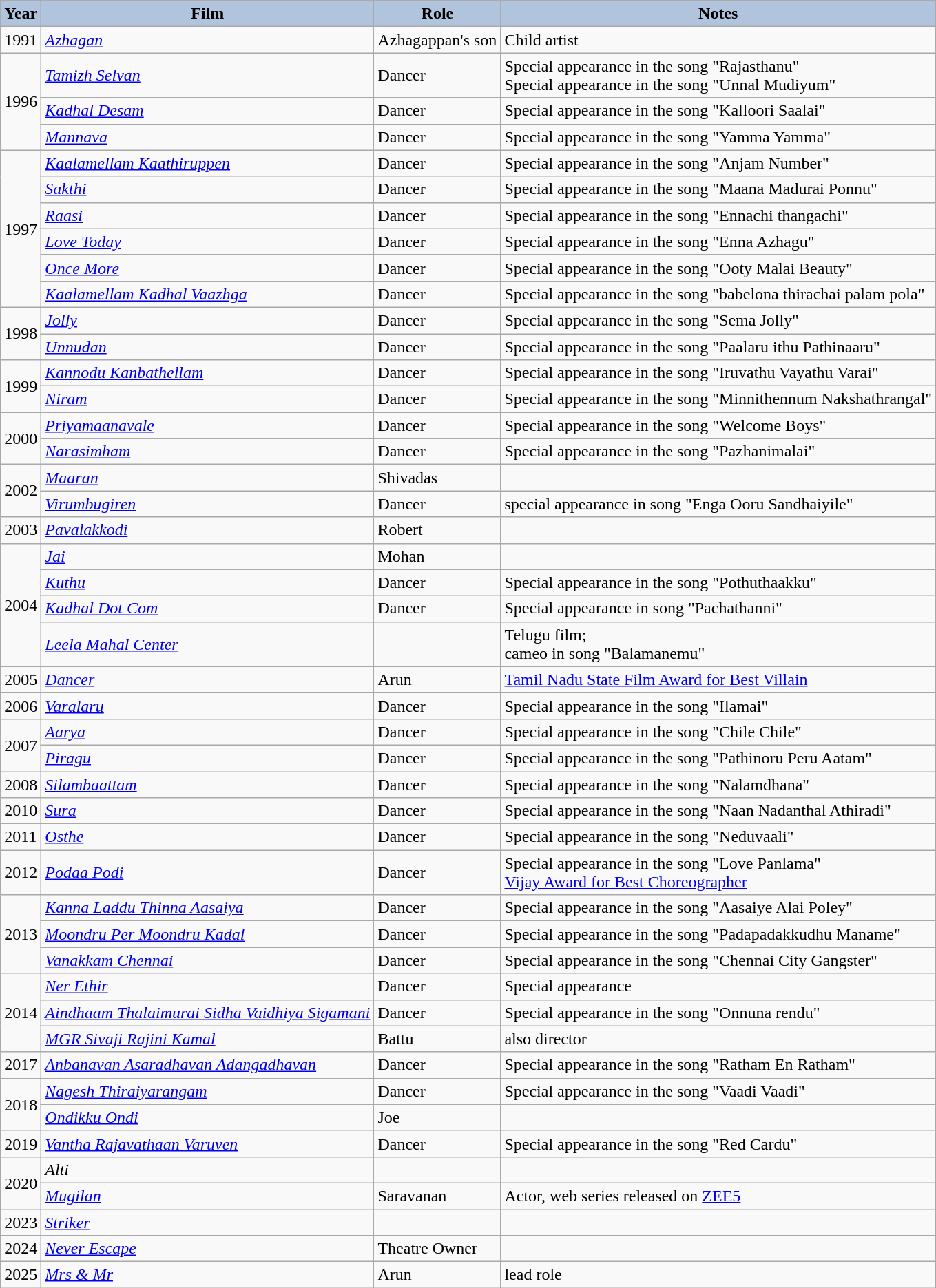<table class="wikitable sortable" style="font-size:100%" cellpadding="5">
<tr style="text-align:center;">
<th style="background:#B0C4DE;">Year</th>
<th style="background:#B0C4DE;">Film</th>
<th style="background:#B0C4DE;">Role</th>
<th style="background:#B0C4DE;">Notes</th>
</tr>
<tr>
<td>1991</td>
<td><em><a href='#'>Azhagan</a></em></td>
<td>Azhagappan's son</td>
<td>Child artist</td>
</tr>
<tr>
<td rowspan="3">1996</td>
<td><em><a href='#'>Tamizh Selvan</a></em></td>
<td>Dancer</td>
<td>Special appearance in the song "Rajasthanu"<br> Special appearance in the song "Unnal Mudiyum"</td>
</tr>
<tr>
<td><em><a href='#'>Kadhal Desam</a></em></td>
<td>Dancer</td>
<td>Special appearance in the song "Kalloori Saalai"</td>
</tr>
<tr>
<td><em><a href='#'>Mannava</a></em></td>
<td>Dancer</td>
<td>Special appearance in the song "Yamma Yamma"</td>
</tr>
<tr>
<td rowspan="6">1997</td>
<td><em><a href='#'>Kaalamellam Kaathiruppen</a></em></td>
<td>Dancer</td>
<td>Special appearance in the song "Anjam Number"</td>
</tr>
<tr>
<td><em><a href='#'>Sakthi</a></em></td>
<td>Dancer</td>
<td>Special appearance in the song "Maana Madurai Ponnu"</td>
</tr>
<tr>
<td><em><a href='#'>Raasi</a></em></td>
<td>Dancer</td>
<td>Special appearance in the song "Ennachi thangachi"</td>
</tr>
<tr>
<td><em><a href='#'>Love Today</a></em></td>
<td>Dancer</td>
<td>Special appearance in the song "Enna Azhagu"</td>
</tr>
<tr>
<td><em><a href='#'>Once More</a></em></td>
<td>Dancer</td>
<td>Special appearance in the song "Ooty Malai Beauty"</td>
</tr>
<tr>
<td><em><a href='#'>Kaalamellam Kadhal Vaazhga</a></em></td>
<td>Dancer</td>
<td>Special appearance in the song "babelona thirachai palam pola"</td>
</tr>
<tr>
<td rowspan="2">1998</td>
<td><em><a href='#'>Jolly</a></em></td>
<td>Dancer</td>
<td>Special appearance in the song "Sema Jolly"</td>
</tr>
<tr>
<td><em><a href='#'>Unnudan</a></em></td>
<td>Dancer</td>
<td>Special appearance in the song "Paalaru ithu Pathinaaru"</td>
</tr>
<tr>
<td rowspan="2">1999</td>
<td><em><a href='#'>Kannodu Kanbathellam</a></em></td>
<td>Dancer</td>
<td>Special appearance in the song "Iruvathu Vayathu Varai"</td>
</tr>
<tr>
<td><em><a href='#'>Niram</a></em></td>
<td>Dancer</td>
<td>Special appearance in the song "Minnithennum Nakshathrangal"</td>
</tr>
<tr>
<td rowspan="2">2000</td>
<td><em><a href='#'>Priyamaanavale</a></em></td>
<td>Dancer</td>
<td>Special appearance in the song "Welcome Boys"</td>
</tr>
<tr>
<td><em><a href='#'>Narasimham</a></em></td>
<td>Dancer</td>
<td>Special appearance in the song "Pazhanimalai"</td>
</tr>
<tr>
<td rowspan=2>2002</td>
<td><em><a href='#'>Maaran</a></em></td>
<td>Shivadas</td>
<td></td>
</tr>
<tr>
<td><em><a href='#'>Virumbugiren</a></em></td>
<td>Dancer</td>
<td>special appearance in song "Enga Ooru Sandhaiyile"</td>
</tr>
<tr>
<td>2003</td>
<td><em><a href='#'>Pavalakkodi</a></em></td>
<td>Robert</td>
<td></td>
</tr>
<tr>
<td rowspan="4">2004</td>
<td><em><a href='#'>Jai</a></em></td>
<td>Mohan</td>
<td></td>
</tr>
<tr>
<td><em><a href='#'>Kuthu</a></em></td>
<td>Dancer</td>
<td>Special appearance in the song "Pothuthaakku"</td>
</tr>
<tr>
<td><em><a href='#'>Kadhal Dot Com</a></em></td>
<td>Dancer</td>
<td>Special appearance in song "Pachathanni"</td>
</tr>
<tr>
<td><em><a href='#'>Leela Mahal Center</a></em></td>
<td></td>
<td>Telugu film;<br>cameo in song "Balamanemu"</td>
</tr>
<tr>
<td>2005</td>
<td><em><a href='#'>Dancer</a></em></td>
<td>Arun</td>
<td><a href='#'>Tamil Nadu State Film Award for Best Villain</a></td>
</tr>
<tr>
<td>2006</td>
<td><em><a href='#'>Varalaru</a></em></td>
<td>Dancer</td>
<td>Special appearance in the song "Ilamai"</td>
</tr>
<tr>
<td rowspan="2">2007</td>
<td><em><a href='#'>Aarya</a></em></td>
<td>Dancer</td>
<td>Special appearance in the song "Chile Chile"</td>
</tr>
<tr>
<td><em><a href='#'>Piragu</a></em></td>
<td>Dancer</td>
<td>Special appearance in the song "Pathinoru Peru Aatam"</td>
</tr>
<tr>
<td>2008</td>
<td><em><a href='#'>Silambaattam</a></em></td>
<td>Dancer</td>
<td>Special appearance in the song "Nalamdhana"</td>
</tr>
<tr>
<td>2010</td>
<td><em><a href='#'>Sura</a></em></td>
<td>Dancer</td>
<td>Special appearance in the song "Naan Nadanthal Athiradi"</td>
</tr>
<tr>
<td>2011</td>
<td><em><a href='#'>Osthe</a></em></td>
<td>Dancer</td>
<td>Special appearance in the song "Neduvaali"</td>
</tr>
<tr>
<td>2012</td>
<td><em><a href='#'>Podaa Podi</a></em></td>
<td>Dancer</td>
<td>Special appearance in the song "Love Panlama"<br><a href='#'>Vijay Award for Best Choreographer</a></td>
</tr>
<tr>
<td rowspan="3">2013</td>
<td><em><a href='#'>Kanna Laddu Thinna Aasaiya</a></em></td>
<td>Dancer</td>
<td>Special appearance in the song "Aasaiye Alai Poley"</td>
</tr>
<tr>
<td><em><a href='#'>Moondru Per Moondru Kadal</a></em></td>
<td>Dancer</td>
<td>Special appearance in the song "Padapadakkudhu Maname"</td>
</tr>
<tr>
<td><em><a href='#'>Vanakkam Chennai</a></em></td>
<td>Dancer</td>
<td>Special appearance in the song "Chennai City Gangster"</td>
</tr>
<tr>
<td rowspan="3">2014</td>
<td><em><a href='#'>Ner Ethir</a></em></td>
<td>Dancer</td>
<td>Special appearance</td>
</tr>
<tr>
<td><em><a href='#'>Aindhaam Thalaimurai Sidha Vaidhiya Sigamani</a></em></td>
<td>Dancer</td>
<td>Special appearance in the song "Onnuna rendu"</td>
</tr>
<tr>
<td><em><a href='#'>MGR Sivaji Rajini Kamal</a></em></td>
<td>Battu</td>
<td>also director</td>
</tr>
<tr>
<td>2017</td>
<td><em><a href='#'>Anbanavan Asaradhavan Adangadhavan</a></em></td>
<td>Dancer</td>
<td>Special appearance in the song "Ratham En Ratham"</td>
</tr>
<tr>
<td rowspan="2">2018</td>
<td><em><a href='#'>Nagesh Thiraiyarangam</a></em></td>
<td>Dancer</td>
<td>Special appearance in the song "Vaadi Vaadi"</td>
</tr>
<tr>
<td><em><a href='#'>Ondikku Ondi</a></em></td>
<td>Joe</td>
<td></td>
</tr>
<tr>
<td>2019</td>
<td><em><a href='#'>Vantha Rajavathaan Varuven</a></em></td>
<td>Dancer</td>
<td>Special appearance in the song "Red Cardu"</td>
</tr>
<tr>
<td rowspan="2">2020</td>
<td><em>Alti</em></td>
<td></td>
<td></td>
</tr>
<tr>
<td><em><a href='#'>Mugilan</a></em></td>
<td>Saravanan</td>
<td>Actor, web series released on <a href='#'>ZEE5</a></td>
</tr>
<tr>
<td>2023</td>
<td><em><a href='#'>Striker</a></em></td>
<td></td>
<td></td>
</tr>
<tr>
<td>2024</td>
<td><em><a href='#'>Never Escape</a></em></td>
<td>Theatre Owner</td>
<td></td>
</tr>
<tr>
<td>2025</td>
<td><em><a href='#'>Mrs & Mr</a></em></td>
<td>Arun</td>
<td>lead role</td>
</tr>
</table>
